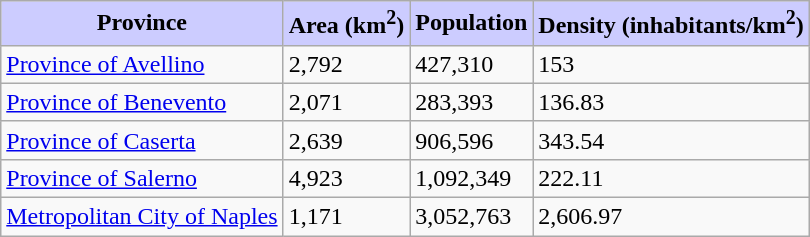<table class="wikitable centered">
<tr>
<th style="background:#ccf;">Province</th>
<th style="background:#ccf;">Area (km<sup>2</sup>)</th>
<th style="background:#ccf;">Population</th>
<th style="background:#ccf;">Density (inhabitants/km<sup>2</sup>)</th>
</tr>
<tr>
<td><a href='#'>Province of Avellino</a></td>
<td>2,792</td>
<td>427,310</td>
<td>153</td>
</tr>
<tr>
<td><a href='#'>Province of Benevento</a></td>
<td>2,071</td>
<td>283,393</td>
<td>136.83</td>
</tr>
<tr>
<td><a href='#'>Province of Caserta</a></td>
<td>2,639</td>
<td>906,596</td>
<td>343.54</td>
</tr>
<tr>
<td><a href='#'>Province of Salerno</a></td>
<td>4,923</td>
<td>1,092,349</td>
<td>222.11</td>
</tr>
<tr>
<td><a href='#'>Metropolitan City of Naples</a></td>
<td>1,171</td>
<td>3,052,763</td>
<td>2,606.97</td>
</tr>
</table>
